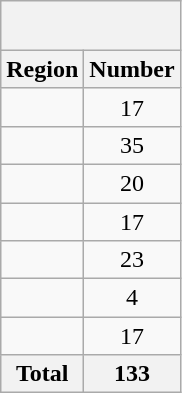<table class="wikitable sortable plainrowheaders floatright">
<tr>
<th colspan="2" style="padding:1em"></th>
</tr>
<tr>
<th scope="col">Region</th>
<th scope="col">Number</th>
</tr>
<tr>
<td scope="row"></td>
<td style="text-align:center">17</td>
</tr>
<tr>
<td scope="row" data-sort-value="Europe, Rest of"></td>
<td style="text-align:center">35</td>
</tr>
<tr>
<td scope="row" data-sort-value="America, North"></td>
<td style="text-align:center">20</td>
</tr>
<tr>
<td scope="row" data-sort-value="America, South"></td>
<td style="text-align:center">17</td>
</tr>
<tr>
<td scope="row"></td>
<td style="text-align:center">23</td>
</tr>
<tr>
<td scope="row"></td>
<td style="text-align:center">4</td>
</tr>
<tr>
<td scope="row"></td>
<td style="text-align:center">17</td>
</tr>
<tr>
<th style="text-align:center">Total</th>
<th>133</th>
</tr>
</table>
